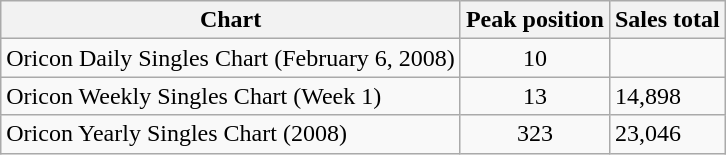<table class="wikitable">
<tr>
<th>Chart</th>
<th>Peak position</th>
<th>Sales total</th>
</tr>
<tr>
<td>Oricon Daily Singles Chart (February 6, 2008)</td>
<td align="center">10</td>
<td></td>
</tr>
<tr>
<td>Oricon Weekly Singles Chart (Week 1)</td>
<td align="center">13</td>
<td>14,898</td>
</tr>
<tr>
<td>Oricon Yearly Singles Chart (2008)</td>
<td align="center">323</td>
<td>23,046</td>
</tr>
</table>
